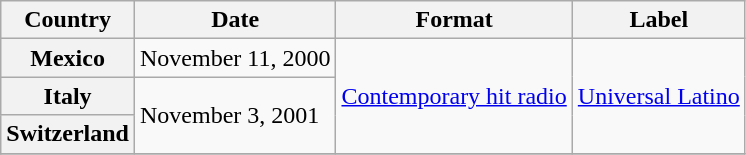<table class="wikitable plainrowheaders">
<tr>
<th>Country</th>
<th>Date</th>
<th>Format</th>
<th>Label</th>
</tr>
<tr>
<th scope="row">Mexico</th>
<td rowspan="1">November 11, 2000</td>
<td rowspan="3"><a href='#'>Contemporary hit radio</a></td>
<td rowspan="3"><a href='#'>Universal Latino</a></td>
</tr>
<tr>
<th scope="row">Italy</th>
<td rowspan="2">November 3, 2001</td>
</tr>
<tr>
<th scope="row">Switzerland</th>
</tr>
<tr>
</tr>
</table>
